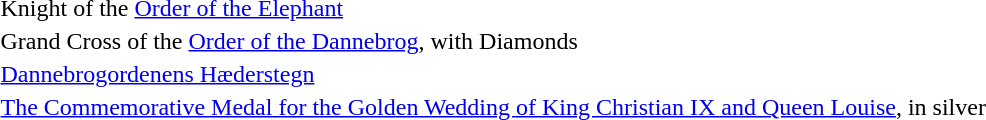<table>
<tr>
<td></td>
<td>Knight of the <a href='#'>Order of the Elephant</a></td>
</tr>
<tr>
<td></td>
<td>Grand Cross of the <a href='#'>Order of the Dannebrog</a>, with Diamonds</td>
</tr>
<tr>
<td></td>
<td><a href='#'>Dannebrogordenens Hæderstegn</a></td>
</tr>
<tr>
<td></td>
<td><a href='#'>The Commemorative Medal for the Golden Wedding of King Christian IX and Queen Louise</a>, in silver</td>
</tr>
<tr>
</tr>
</table>
